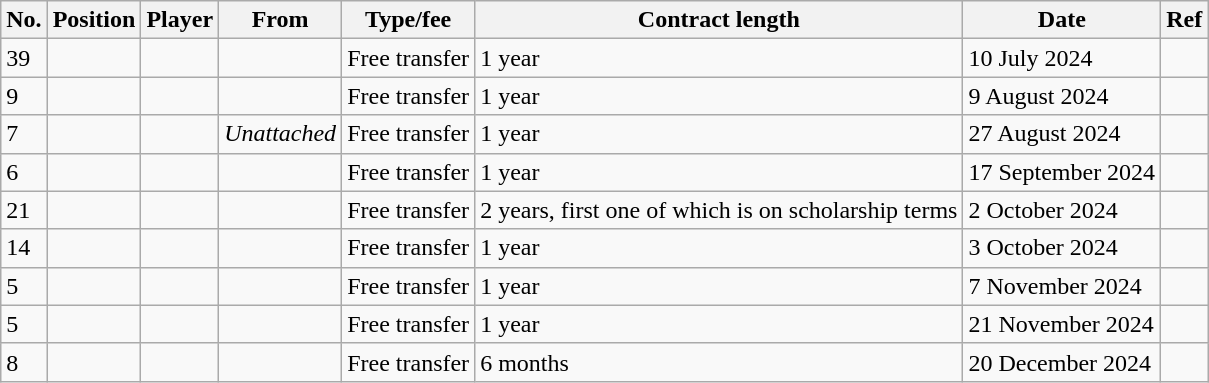<table class="wikitable plainrowheaders sortable" style="text-align:center; text-align:left">
<tr>
<th scope="col">No.</th>
<th scope="col">Position</th>
<th scope="col">Player</th>
<th scope="col">From</th>
<th scope="col">Type/fee</th>
<th scope="col">Contract length</th>
<th scope="col">Date</th>
<th scope="col" class="unsortable">Ref</th>
</tr>
<tr>
<td>39</td>
<td></td>
<td align=left></td>
<td></td>
<td>Free transfer</td>
<td>1 year</td>
<td>10 July 2024</td>
<td></td>
</tr>
<tr>
<td>9</td>
<td></td>
<td align=left></td>
<td></td>
<td>Free transfer</td>
<td>1 year</td>
<td>9 August 2024</td>
<td></td>
</tr>
<tr>
<td>7</td>
<td></td>
<td align=left></td>
<td><em>Unattached</em></td>
<td>Free transfer</td>
<td>1 year</td>
<td>27 August 2024</td>
<td></td>
</tr>
<tr>
<td>6</td>
<td></td>
<td align=left></td>
<td></td>
<td>Free transfer</td>
<td>1 year</td>
<td>17 September 2024</td>
<td></td>
</tr>
<tr>
<td>21</td>
<td></td>
<td align=left></td>
<td></td>
<td>Free transfer</td>
<td>2 years, first one of which is on scholarship terms</td>
<td>2 October 2024</td>
<td></td>
</tr>
<tr>
<td>14</td>
<td></td>
<td align=left></td>
<td></td>
<td>Free transfer</td>
<td>1 year</td>
<td>3 October 2024</td>
<td></td>
</tr>
<tr>
<td>5</td>
<td></td>
<td align=left></td>
<td></td>
<td>Free transfer</td>
<td>1 year</td>
<td>7 November 2024</td>
<td></td>
</tr>
<tr>
<td>5</td>
<td></td>
<td align=left></td>
<td></td>
<td>Free transfer</td>
<td>1 year</td>
<td>21 November 2024</td>
<td></td>
</tr>
<tr>
<td>8</td>
<td></td>
<td align=left></td>
<td></td>
<td>Free transfer</td>
<td>6 months</td>
<td>20 December 2024</td>
<td></td>
</tr>
</table>
